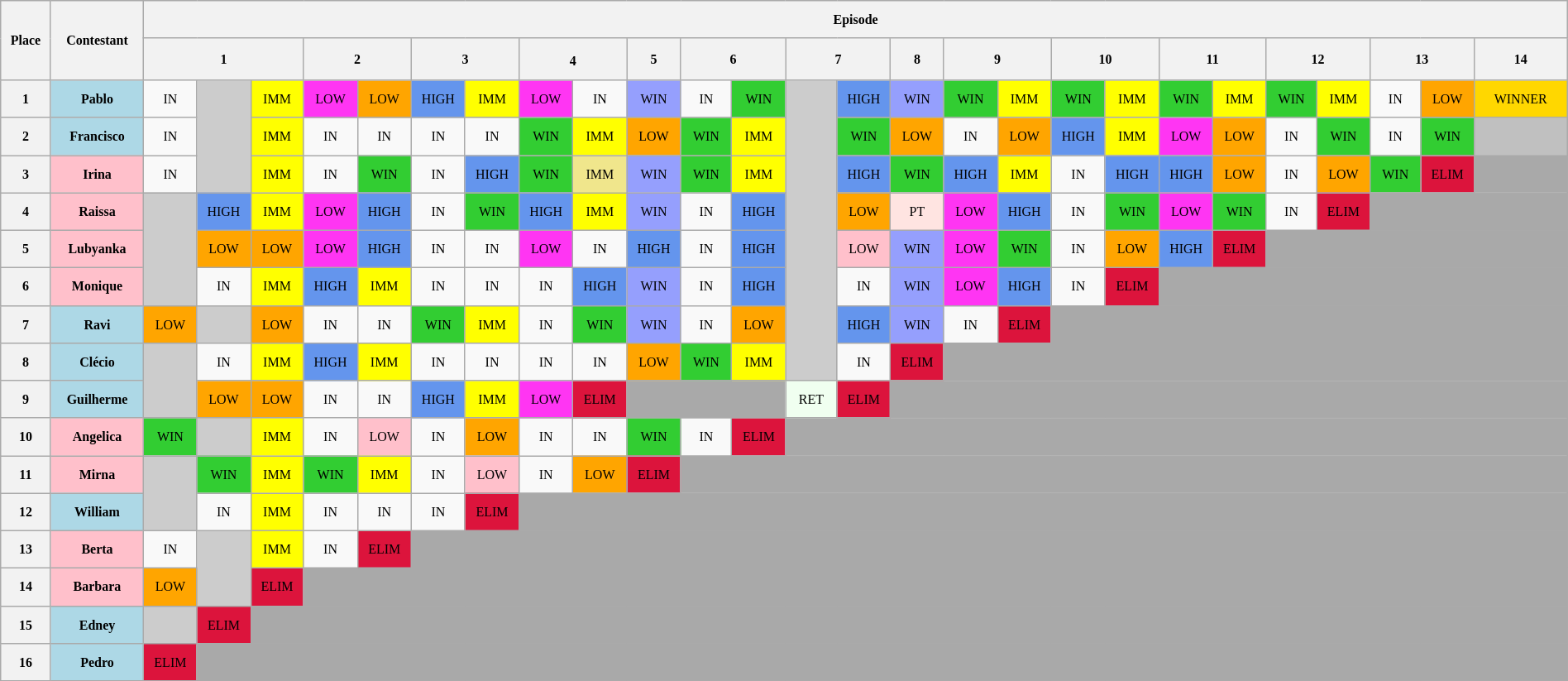<table class="wikitable" style="text-align: center; font-size: 8pt; line-height:25px; width: 100%">
<tr>
<th rowspan=02>Place</th>
<th rowspan=02>Contestant</th>
<th colspan="26">Episode</th>
</tr>
<tr>
<th colspan=3>1</th>
<th colspan=2>2</th>
<th colspan=2>3</th>
<th colspan=2>4<sup></sup></th>
<th>5</th>
<th colspan=2>6</th>
<th colspan=2>7</th>
<th>8</th>
<th colspan=2>9</th>
<th colspan=2>10</th>
<th colspan=2>11</th>
<th colspan=2>12</th>
<th colspan=2>13</th>
<th>14</th>
</tr>
<tr>
<th width=10>1</th>
<td width=50 bgcolor=ADD8E6><strong>Pablo</strong></td>
<td width=25>IN</td>
<td width=25 bgcolor=CCCCCC rowspan=3></td>
<td width=25 bgcolor=FFFF00>IMM</td>
<td width=25 bgcolor=FF35F3>LOW</td>
<td width=25 bgcolor=FFA500>LOW</td>
<td width=25 bgcolor=6495ED>HIGH</td>
<td width=25 bgcolor=FFFF00>IMM</td>
<td width=25 bgcolor=FF35F3>LOW</td>
<td width=25>IN</td>
<td width=25 bgcolor=959FFD>WIN</td>
<td width=25>IN</td>
<td width=25 bgcolor=32CD32>WIN</td>
<td width=25 bgcolor=CCCCCC rowspan=8></td>
<td width=25 bgcolor=6495ED>HIGH</td>
<td width=25 bgcolor=959FFD>WIN</td>
<td width=25 bgcolor=32CD32>WIN</td>
<td width=25 bgcolor=FFFF00>IMM</td>
<td width=25 bgcolor=32CD32>WIN</td>
<td width=25 bgcolor=FFFF00>IMM</td>
<td width=25 bgcolor=32CD32>WIN</td>
<td width=25 bgcolor=FFFF00>IMM</td>
<td width=25 bgcolor=32CD32>WIN</td>
<td width=25 bgcolor=FFFF00>IMM</td>
<td width=25>IN</td>
<td width=25 bgcolor=FFA500>LOW</td>
<td width=50 bgcolor=FFD700>WINNER</td>
</tr>
<tr>
<th>2</th>
<td bgcolor=ADD8E6><strong>Francisco</strong></td>
<td>IN</td>
<td bgcolor=FFFF00>IMM</td>
<td>IN</td>
<td>IN</td>
<td>IN</td>
<td>IN</td>
<td bgcolor=32CD32>WIN</td>
<td bgcolor=FFFF00>IMM</td>
<td bgcolor=FFA500>LOW</td>
<td bgcolor=32CD32>WIN</td>
<td bgcolor=FFFF00>IMM</td>
<td bgcolor=32CD32>WIN</td>
<td bgcolor=FFA500>LOW</td>
<td>IN</td>
<td bgcolor=FFA500>LOW</td>
<td bgcolor=6495ED>HIGH</td>
<td bgcolor=FFFF00>IMM</td>
<td bgcolor=FF35F3>LOW</td>
<td bgcolor=FFA500>LOW</td>
<td>IN</td>
<td bgcolor=32CD32>WIN</td>
<td>IN</td>
<td bgcolor=32CD32>WIN</td>
<td bgcolor=C0C0C0></td>
</tr>
<tr>
<th>3</th>
<td bgcolor=FFC0CB><strong>Irina</strong></td>
<td>IN</td>
<td bgcolor=FFFF00>IMM</td>
<td>IN</td>
<td bgcolor=32CD32>WIN</td>
<td>IN</td>
<td bgcolor=6495ED>HIGH</td>
<td bgcolor=32CD32>WIN</td>
<td bgcolor=F0E68C>IMM</td>
<td bgcolor=959FFD>WIN</td>
<td bgcolor=32CD32>WIN</td>
<td bgcolor=FFFF00>IMM</td>
<td bgcolor=6495ED>HIGH</td>
<td bgcolor=32CD32>WIN</td>
<td bgcolor=6495ED>HIGH</td>
<td bgcolor=FFFF00>IMM</td>
<td>IN</td>
<td bgcolor=6495ED>HIGH</td>
<td bgcolor=6495ED>HIGH</td>
<td bgcolor=FFA500>LOW</td>
<td>IN</td>
<td bgcolor=FFA500>LOW</td>
<td bgcolor=32CD32>WIN</td>
<td bgcolor=DC143C>ELIM</td>
<td bgcolor=A9A9A9></td>
</tr>
<tr>
<th>4</th>
<td bgcolor=FFC0CB><strong>Raissa</strong></td>
<td bgcolor=CCCCCC rowspan=3></td>
<td bgcolor=6495ED>HIGH</td>
<td bgcolor=FFFF00>IMM</td>
<td bgcolor=FF35F3>LOW</td>
<td bgcolor=6495ED>HIGH</td>
<td>IN</td>
<td bgcolor=32CD32>WIN</td>
<td bgcolor=6495ED>HIGH</td>
<td bgcolor=FFFF00>IMM</td>
<td bgcolor=959FFD>WIN</td>
<td>IN</td>
<td bgcolor=6495ED>HIGH</td>
<td bgcolor=FFA500>LOW</td>
<td bgcolor=FFE4E1>PT</td>
<td bgcolor=FF35F3>LOW</td>
<td bgcolor=6495ED>HIGH</td>
<td>IN</td>
<td bgcolor=32CD32>WIN</td>
<td bgcolor=FF35F3>LOW</td>
<td bgcolor=32CD32>WIN</td>
<td>IN</td>
<td bgcolor=DC143C>ELIM</td>
<td bgcolor=A9A9A9 colspan=3></td>
</tr>
<tr>
<th>5</th>
<td bgcolor=FFC0CB><strong>Lubyanka</strong></td>
<td bgcolor=FFA500>LOW</td>
<td bgcolor=FFA500>LOW</td>
<td bgcolor=FF35F3>LOW</td>
<td bgcolor=6495ED>HIGH</td>
<td>IN</td>
<td>IN</td>
<td bgcolor=FF35F3>LOW</td>
<td>IN</td>
<td bgcolor=6495ED>HIGH</td>
<td>IN</td>
<td bgcolor=6495ED>HIGH</td>
<td bgcolor=FFC0CB>LOW</td>
<td bgcolor=959FFD>WIN</td>
<td bgcolor=FF35F3>LOW</td>
<td bgcolor=32CD32>WIN</td>
<td>IN</td>
<td bgcolor=FFA500>LOW</td>
<td bgcolor=6495ED>HIGH</td>
<td bgcolor=DC143C>ELIM</td>
<td bgcolor=A9A9A9 colspan=5></td>
</tr>
<tr>
<th>6</th>
<td bgcolor=FFC0CB><strong>Monique</strong></td>
<td>IN</td>
<td bgcolor=FFFF00>IMM</td>
<td bgcolor=6495ED>HIGH</td>
<td bgcolor=FFFF00>IMM</td>
<td>IN</td>
<td>IN</td>
<td>IN</td>
<td bgcolor=6495ED>HIGH</td>
<td bgcolor=959FFD>WIN</td>
<td>IN</td>
<td bgcolor=6495ED>HIGH</td>
<td>IN</td>
<td bgcolor=959FFD>WIN</td>
<td bgcolor=FF35F3>LOW</td>
<td bgcolor=6495ED>HIGH</td>
<td>IN</td>
<td bgcolor=DC143C>ELIM</td>
<td bgcolor=A9A9A9 colspan=7></td>
</tr>
<tr>
<th>7</th>
<td bgcolor=ADD8E6><strong>Ravi</strong></td>
<td bgcolor=FFA500>LOW</td>
<td bgcolor=CCCCCC></td>
<td bgcolor=FFA500>LOW</td>
<td>IN</td>
<td>IN</td>
<td bgcolor=32CD32>WIN</td>
<td bgcolor=FFFF00>IMM</td>
<td>IN</td>
<td bgcolor=32CD32>WIN</td>
<td bgcolor=959FFD>WIN</td>
<td>IN</td>
<td bgcolor=FFA500>LOW</td>
<td bgcolor=6495ED>HIGH</td>
<td bgcolor=959FFD>WIN</td>
<td>IN</td>
<td bgcolor=DC143C>ELIM</td>
<td bgcolor=A9A9A9 colspan=9></td>
</tr>
<tr>
<th>8</th>
<td bgcolor=ADD8E6><strong>Clécio</strong></td>
<td bgcolor=CCCCCC rowspan=2></td>
<td>IN</td>
<td bgcolor=FFFF00>IMM</td>
<td bgcolor=6495ED>HIGH</td>
<td bgcolor=FFFF00>IMM</td>
<td>IN</td>
<td>IN</td>
<td>IN</td>
<td>IN</td>
<td bgcolor=FFA500>LOW</td>
<td bgcolor=32CD32>WIN</td>
<td bgcolor=FFFF00>IMM</td>
<td>IN</td>
<td bgcolor=DC143C>ELIM</td>
<td bgcolor=A9A9A9 colspan=11></td>
</tr>
<tr>
<th>9</th>
<td bgcolor=ADD8E6><strong>Guilherme</strong></td>
<td bgcolor=FFA500>LOW</td>
<td bgcolor=FFA500>LOW</td>
<td>IN</td>
<td>IN</td>
<td bgcolor=6495ED>HIGH</td>
<td bgcolor=FFFF00>IMM</td>
<td bgcolor=FF35F3>LOW</td>
<td bgcolor=DC143C>ELIM</td>
<td bgcolor=A9A9A9 colspan=3></td>
<td bgcolor=F0FFF0>RET</td>
<td bgcolor=DC143C>ELIM</td>
<td colspan="12" bgcolor="A9A9A9"></td>
</tr>
<tr>
<th>10</th>
<td bgcolor=FFC0CB><strong>Angelica</strong></td>
<td bgcolor=32CD32>WIN</td>
<td bgcolor=CCCCCC></td>
<td bgcolor=FFFF00>IMM</td>
<td>IN</td>
<td bgcolor=FFC0CB>LOW</td>
<td>IN</td>
<td bgcolor=FFA500>LOW</td>
<td>IN</td>
<td>IN</td>
<td bgcolor=32CD32>WIN</td>
<td>IN</td>
<td bgcolor=DC143C>ELIM</td>
<td colspan="14" bgcolor="A9A9A9"></td>
</tr>
<tr>
<th>11</th>
<td bgcolor=FFC0CB><strong>Mirna</strong></td>
<td bgcolor=CCCCCC rowspan=2></td>
<td bgcolor=32CD32>WIN</td>
<td bgcolor=FFFF00>IMM</td>
<td bgcolor=32CD32>WIN</td>
<td bgcolor=FFFF00>IMM</td>
<td>IN</td>
<td bgcolor=FFC0CB>LOW</td>
<td>IN</td>
<td bgcolor=FFA500>LOW</td>
<td bgcolor=DC143C>ELIM</td>
<td colspan="16" bgcolor="A9A9A9"></td>
</tr>
<tr>
<th>12</th>
<td bgcolor=ADD8E6><strong>William</strong></td>
<td>IN</td>
<td bgcolor=FFFF00>IMM</td>
<td>IN</td>
<td>IN</td>
<td>IN</td>
<td bgcolor=DC143C>ELIM</td>
<td colspan="19" bgcolor="A9A9A9"></td>
</tr>
<tr>
<th>13</th>
<td bgcolor=FFC0CB><strong>Berta</strong></td>
<td>IN</td>
<td bgcolor=CCCCCC rowspan=2></td>
<td bgcolor=FFFF00>IMM</td>
<td>IN</td>
<td bgcolor=DC143C>ELIM</td>
<td colspan="21" bgcolor="A9A9A9"></td>
</tr>
<tr>
<th>14</th>
<td bgcolor=FFC0CB><strong>Barbara</strong></td>
<td bgcolor=FFA500>LOW</td>
<td bgcolor=DC143C>ELIM</td>
<td colspan="23" bgcolor="A9A9A9"></td>
</tr>
<tr>
<th>15</th>
<td bgcolor=ADD8E6><strong>Edney</strong></td>
<td bgcolor=CCCCCC></td>
<td bgcolor=DC143C>ELIM</td>
<td colspan="24" bgcolor="A9A9A9"></td>
</tr>
<tr>
<th>16</th>
<td bgcolor=ADD8E6><strong>Pedro</strong></td>
<td bgcolor=DC143C>ELIM</td>
<td colspan="25" bgcolor="A9A9A9"></td>
</tr>
</table>
